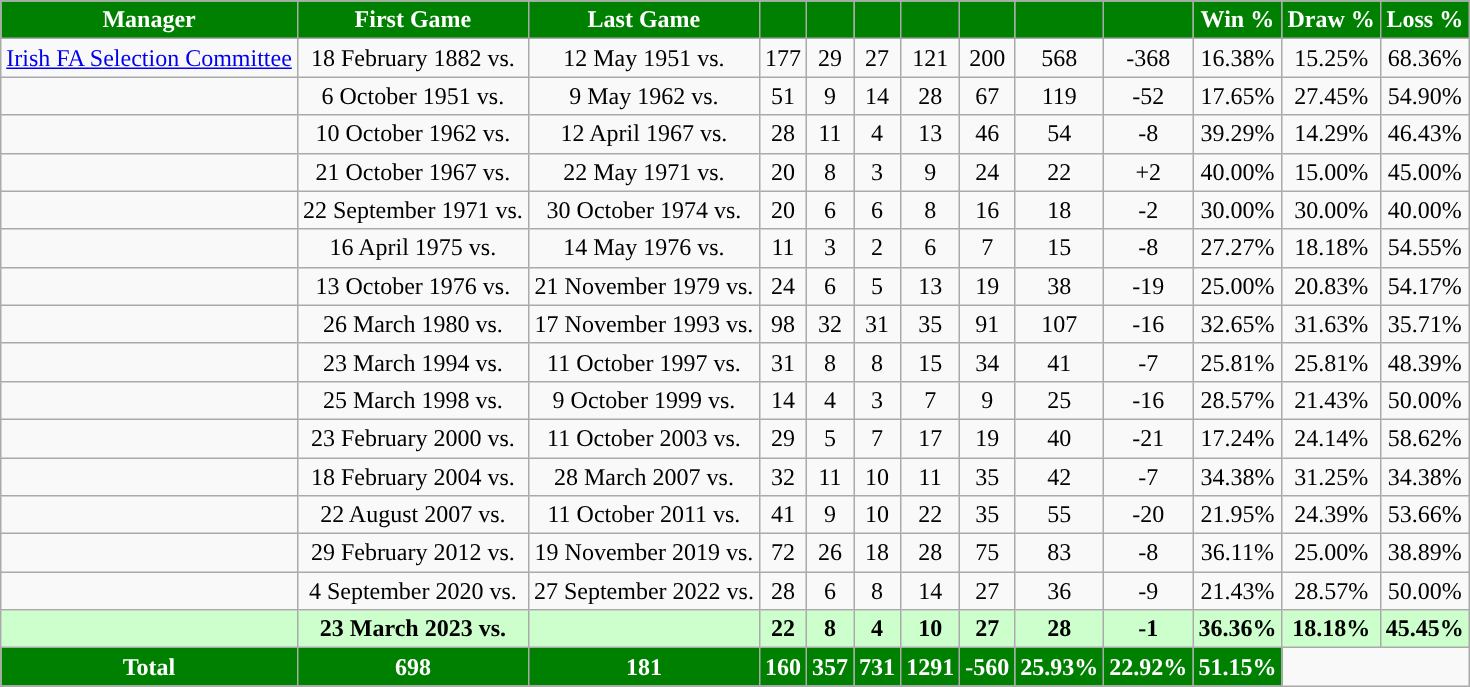<table class="wikitable sortable" style="text-align:center">
<tr>
<th style="background-color:#008000; color:white; ">Manager</th>
<th style="background-color:#008000; color:white; ">First Game</th>
<th style="background-color:#008000; color:white; ">Last Game</th>
<th style="background-color:#008000; color:white; "></th>
<th style="background-color:#008000; color:white; "></th>
<th style="background-color:#008000; color:white; "></th>
<th style="background-color:#008000; color:white; "></th>
<th style="background-color:#008000; color:white; "></th>
<th style="background-color:#008000; color:white; "></th>
<th style="background-color:#008000; color:white; "></th>
<th style="background-color:#008000; color:white; ">Win %</th>
<th style="background-color:#008000; color:white; ">Draw %</th>
<th style="background-color:#008000; color:white; ">Loss %</th>
</tr>
<tr>
<td style="text-align: left;"> <a href='#'>Irish FA Selection Committee</a></td>
<td>18 February 1882 vs. </td>
<td>12 May 1951 vs. </td>
<td>177</td>
<td>29</td>
<td>27</td>
<td>121</td>
<td>200</td>
<td>568</td>
<td>-368</td>
<td>16.38%</td>
<td>15.25%</td>
<td>68.36%</td>
</tr>
<tr>
<td style="text-align: left;"> </td>
<td>6 October 1951 vs. </td>
<td>9 May 1962 vs. </td>
<td>51</td>
<td>9</td>
<td>14</td>
<td>28</td>
<td>67</td>
<td>119</td>
<td>-52</td>
<td>17.65%</td>
<td>27.45%</td>
<td>54.90%</td>
</tr>
<tr>
<td style="text-align: left;"> </td>
<td>10 October 1962 vs. </td>
<td>12 April 1967 vs. </td>
<td>28</td>
<td>11</td>
<td>4</td>
<td>13</td>
<td>46</td>
<td>54</td>
<td>-8</td>
<td>39.29%</td>
<td>14.29%</td>
<td>46.43%</td>
</tr>
<tr>
<td style="text-align: left;"> </td>
<td>21 October 1967 vs. </td>
<td>22 May 1971 vs. </td>
<td>20</td>
<td>8</td>
<td>3</td>
<td>9</td>
<td>24</td>
<td>22</td>
<td>+2</td>
<td>40.00%</td>
<td>15.00%</td>
<td>45.00%</td>
</tr>
<tr>
<td style="text-align: left;"> </td>
<td>22 September 1971 vs. </td>
<td>30 October 1974 vs. </td>
<td>20</td>
<td>6</td>
<td>6</td>
<td>8</td>
<td>16</td>
<td>18</td>
<td>-2</td>
<td>30.00%</td>
<td>30.00%</td>
<td>40.00%</td>
</tr>
<tr>
<td style="text-align: left;"> </td>
<td>16 April 1975 vs. </td>
<td>14 May 1976 vs. </td>
<td>11</td>
<td>3</td>
<td>2</td>
<td>6</td>
<td>7</td>
<td>15</td>
<td>-8</td>
<td>27.27%</td>
<td>18.18%</td>
<td>54.55%</td>
</tr>
<tr>
<td style="text-align: left;"> </td>
<td>13 October 1976 vs. </td>
<td>21 November 1979 vs. </td>
<td>24</td>
<td>6</td>
<td>5</td>
<td>13</td>
<td>19</td>
<td>38</td>
<td>-19</td>
<td>25.00%</td>
<td>20.83%</td>
<td>54.17%</td>
</tr>
<tr>
<td style="text-align: left;"> </td>
<td>26 March 1980 vs. </td>
<td>17 November 1993 vs. </td>
<td>98</td>
<td>32</td>
<td>31</td>
<td>35</td>
<td>91</td>
<td>107</td>
<td>-16</td>
<td>32.65%</td>
<td>31.63%</td>
<td>35.71%</td>
</tr>
<tr>
<td style="text-align: left;"> </td>
<td>23 March 1994 vs. </td>
<td>11 October 1997 vs. </td>
<td>31</td>
<td>8</td>
<td>8</td>
<td>15</td>
<td>34</td>
<td>41</td>
<td>-7</td>
<td>25.81%</td>
<td>25.81%</td>
<td>48.39%</td>
</tr>
<tr>
<td style="text-align: left;"> </td>
<td>25 March 1998 vs. </td>
<td>9 October 1999 vs. </td>
<td>14</td>
<td>4</td>
<td>3</td>
<td>7</td>
<td>9</td>
<td>25</td>
<td>-16</td>
<td>28.57%</td>
<td>21.43%</td>
<td>50.00%</td>
</tr>
<tr>
<td style="text-align: left;"> </td>
<td>23 February 2000 vs. </td>
<td>11 October 2003 vs. </td>
<td>29</td>
<td>5</td>
<td>7</td>
<td>17</td>
<td>19</td>
<td>40</td>
<td>-21</td>
<td>17.24%</td>
<td>24.14%</td>
<td>58.62%</td>
</tr>
<tr>
<td style="text-align: left;"> </td>
<td>18 February 2004 vs. </td>
<td>28 March 2007 vs. </td>
<td>32</td>
<td>11</td>
<td>10</td>
<td>11</td>
<td>35</td>
<td>42</td>
<td>-7</td>
<td>34.38%</td>
<td>31.25%</td>
<td>34.38%</td>
</tr>
<tr>
<td style="text-align: left;"> </td>
<td>22 August 2007 vs. </td>
<td>11 October 2011 vs. </td>
<td>41</td>
<td>9</td>
<td>10</td>
<td>22</td>
<td>35</td>
<td>55</td>
<td>-20</td>
<td>21.95%</td>
<td>24.39%</td>
<td>53.66%</td>
</tr>
<tr>
<td style="text-align: left;"> </td>
<td>29 February 2012 vs. </td>
<td>19 November 2019 vs. </td>
<td>72</td>
<td>26</td>
<td>18</td>
<td>28</td>
<td>75</td>
<td>83</td>
<td>-8</td>
<td>36.11%</td>
<td>25.00%</td>
<td>38.89%</td>
</tr>
<tr>
<td style="text-align: left;"> </td>
<td>4 September 2020 vs. </td>
<td>27 September 2022 vs. </td>
<td>28</td>
<td>6</td>
<td>8</td>
<td>14</td>
<td>27</td>
<td>36</td>
<td>-9</td>
<td>21.43%</td>
<td>28.57%</td>
<td>50.00%</td>
</tr>
<tr bgcolor=#CFC>
<td style="text-align: left;"> <strong></strong></td>
<td><strong>23 March 2023 vs. </strong></td>
<td></td>
<td><strong>22</strong></td>
<td><strong>8</strong></td>
<td><strong>4</strong></td>
<td><strong>10</strong></td>
<td><strong>27</strong></td>
<td><strong>28</strong></td>
<td><strong>-1</strong></td>
<td><strong>36.36%</strong></td>
<td><strong>18.18%</strong></td>
<td><strong>45.45%</strong></td>
</tr>
<tr class="sortbottom">
<th style="background-color:#008000; color:white; "><strong>Total</strong></th>
<th style="background-color:#008000; color:white; "><strong>698</strong></th>
<th style="background-color:#008000; color:white; "><strong>181</strong></th>
<th style="background-color:#008000; color:white; "><strong>160</strong></th>
<th style="background-color:#008000; color:white; "><strong>357</strong></th>
<th style="background-color:#008000; color:white; "><strong>731</strong></th>
<th style="background-color:#008000; color:white; "><strong>1291</strong></th>
<th style="background-color:#008000; color:white; "><strong>-560</strong></th>
<th style="background-color:#008000; color:white; "><strong>25.93%</strong></th>
<th style="background-color:#008000; color:white; "><strong>22.92%</strong></th>
<th style="background-color:#008000; color:white; "><strong>51.15%</strong></th>
</tr>
<tr>
</tr>
</table>
